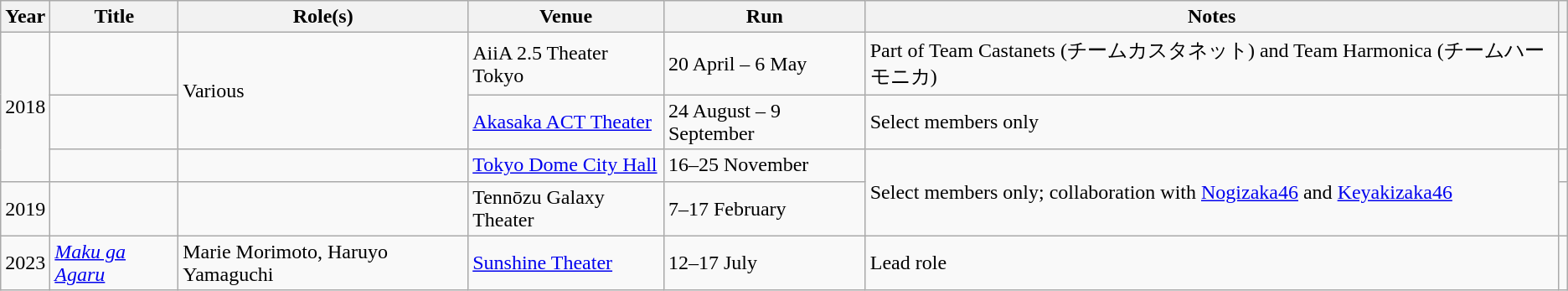<table class="wikitable sortable">
<tr>
<th>Year</th>
<th>Title</th>
<th>Role(s)</th>
<th>Venue</th>
<th>Run</th>
<th>Notes</th>
<th class="unsortable"></th>
</tr>
<tr>
<td rowspan="3">2018</td>
<td></td>
<td rowspan="2">Various</td>
<td>AiiA 2.5 Theater Tokyo</td>
<td>20 April – 6 May</td>
<td>Part of Team Castanets (チームカスタネット) and Team Harmonica (チームハーモニカ)</td>
<td></td>
</tr>
<tr>
<td></td>
<td><a href='#'>Akasaka ACT Theater</a></td>
<td>24 August – 9 September</td>
<td>Select members only</td>
<td></td>
</tr>
<tr>
<td></td>
<td></td>
<td><a href='#'>Tokyo Dome City Hall</a></td>
<td>16–25 November</td>
<td rowspan="2">Select members only; collaboration with <a href='#'>Nogizaka46</a> and <a href='#'>Keyakizaka46</a></td>
<td></td>
</tr>
<tr>
<td>2019</td>
<td></td>
<td></td>
<td>Tennōzu Galaxy Theater</td>
<td>7–17 February</td>
<td></td>
</tr>
<tr>
<td>2023</td>
<td><em><a href='#'>Maku ga Agaru</a></em></td>
<td>Marie Morimoto, Haruyo Yamaguchi</td>
<td><a href='#'>Sunshine Theater</a></td>
<td>12–17 July</td>
<td>Lead role</td>
<td></td>
</tr>
</table>
